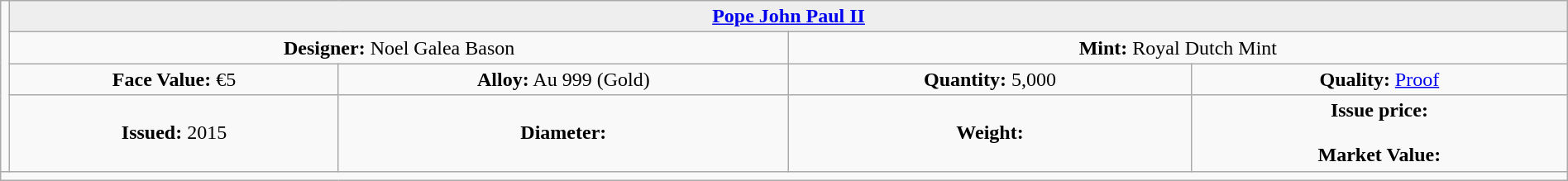<table class="wikitable" width=100%>
<tr>
<td rowspan=4 width="330px" nowrap align=center></td>
<th colspan="4" align=center style="background:#eeeeee;"><a href='#'>Pope John Paul II</a></th>
</tr>
<tr>
<td colspan="2" width="50%" align=center><strong>Designer:</strong> Noel Galea Bason</td>
<td colspan="2" width="50%" align=center><strong>Mint:</strong> Royal Dutch Mint</td>
</tr>
<tr>
<td align=center><strong>Face Value:</strong> €5</td>
<td align=center><strong>Alloy:</strong> Au 999 (Gold)</td>
<td align=center><strong>Quantity:</strong> 5,000</td>
<td align=center><strong>Quality:</strong> <a href='#'>Proof</a></td>
</tr>
<tr>
<td align=center><strong>Issued:</strong> 2015</td>
<td align=center><strong>Diameter:</strong> </td>
<td align=center><strong>Weight:</strong> </td>
<td align=center><strong>Issue price:</strong><br><br>
<strong>Market Value:</strong></td>
</tr>
<tr>
<td colspan="5" align=left></td>
</tr>
</table>
